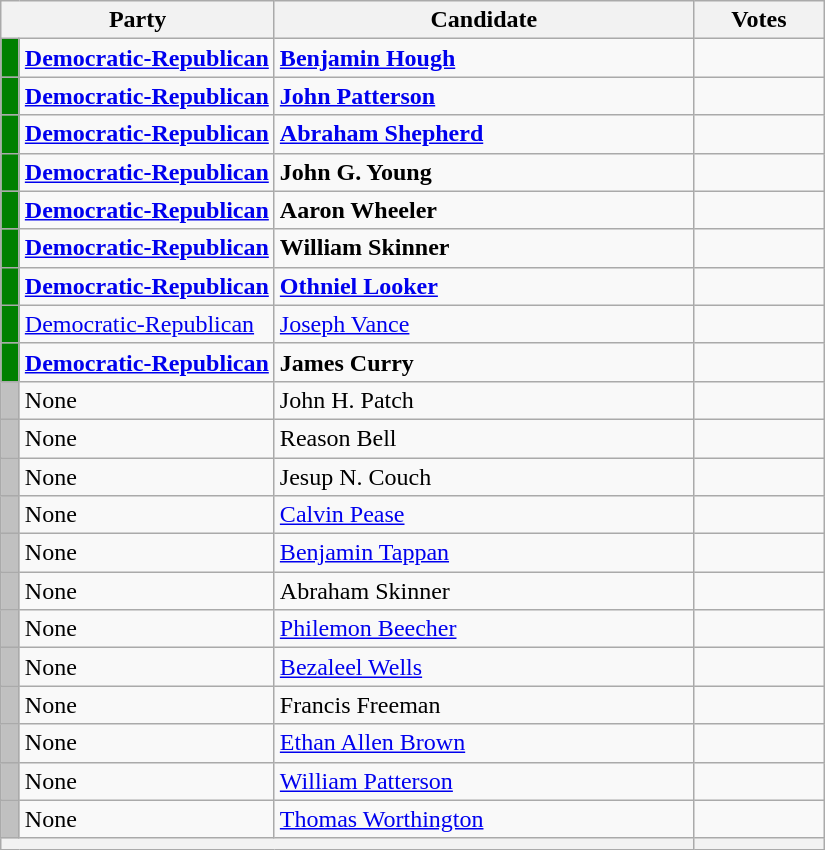<table class=wikitable>
<tr>
<th colspan=2 style="width: 130px">Party</th>
<th style="width: 17em">Candidate</th>
<th style="width: 5em">Votes</th>
</tr>
<tr>
<td style="background-color:#008000; width:5px;"></td>
<td><strong><a href='#'>Democratic-Republican</a></strong></td>
<td><strong><a href='#'>Benjamin Hough</a></strong></td>
<td align=right></td>
</tr>
<tr>
<td style="background-color:#008000; width:5px;"></td>
<td><strong><a href='#'>Democratic-Republican</a></strong></td>
<td><strong><a href='#'>John Patterson</a></strong></td>
<td align=right></td>
</tr>
<tr>
<td style="background-color:#008000; width:5px;"></td>
<td><strong><a href='#'>Democratic-Republican</a></strong></td>
<td><strong><a href='#'>Abraham Shepherd</a></strong></td>
<td align=right></td>
</tr>
<tr>
<td style="background-color:#008000; width:5px;"></td>
<td><strong><a href='#'>Democratic-Republican</a></strong></td>
<td><strong>John G. Young</strong></td>
<td align=right></td>
</tr>
<tr>
<td style="background-color:#008000; width:5px;"></td>
<td><strong><a href='#'>Democratic-Republican</a></strong></td>
<td><strong>Aaron Wheeler</strong></td>
<td align=right></td>
</tr>
<tr>
<td style="background-color:#008000; width:5px;"></td>
<td><strong><a href='#'>Democratic-Republican</a></strong></td>
<td><strong>William Skinner</strong></td>
<td align=right></td>
</tr>
<tr>
<td style="background-color:#008000; width:5px;"></td>
<td><strong><a href='#'>Democratic-Republican</a></strong></td>
<td><strong><a href='#'>Othniel Looker</a></strong></td>
<td align=right></td>
</tr>
<tr>
<td style="background-color:#008000; width:5px;"></td>
<td><a href='#'>Democratic-Republican</a></td>
<td><a href='#'>Joseph Vance</a></td>
<td align=right></td>
</tr>
<tr>
<td style="background-color:#008000; width:5px;"></td>
<td><strong><a href='#'>Democratic-Republican</a></strong></td>
<td><strong>James Curry</strong></td>
<td align=right></td>
</tr>
<tr>
<td style="background-color:#C0C0C0; width:5px;"></td>
<td>None</td>
<td>John H. Patch</td>
<td align=right></td>
</tr>
<tr>
<td style="background-color:#C0C0C0; width:5px;"></td>
<td>None</td>
<td>Reason Bell</td>
<td align=right></td>
</tr>
<tr>
<td style="background-color:#C0C0C0; width:5px;"></td>
<td>None</td>
<td>Jesup N. Couch</td>
<td align=right></td>
</tr>
<tr>
<td style="background-color:#C0C0C0; width:5px;"></td>
<td>None</td>
<td><a href='#'>Calvin Pease</a></td>
<td align=right></td>
</tr>
<tr>
<td style="background-color:#C0C0C0; width:5px;"></td>
<td>None</td>
<td><a href='#'>Benjamin Tappan</a></td>
<td align=right></td>
</tr>
<tr>
<td style="background-color:#C0C0C0; width:5px;"></td>
<td>None</td>
<td>Abraham Skinner</td>
<td align=right></td>
</tr>
<tr>
<td style="background-color:#C0C0C0; width:5px;"></td>
<td>None</td>
<td><a href='#'>Philemon Beecher</a></td>
<td align=right></td>
</tr>
<tr>
<td style="background-color:#C0C0C0; width:5px;"></td>
<td>None</td>
<td><a href='#'>Bezaleel Wells</a></td>
<td align=right></td>
</tr>
<tr>
<td style="background-color:#C0C0C0; width:5px;"></td>
<td>None</td>
<td>Francis Freeman</td>
<td align=right></td>
</tr>
<tr>
<td style="background-color:#C0C0C0; width:5px;"></td>
<td>None</td>
<td><a href='#'>Ethan Allen Brown</a></td>
<td align=right></td>
</tr>
<tr>
<td style="background-color:#C0C0C0; width:5px;"></td>
<td>None</td>
<td><a href='#'>William Patterson</a></td>
<td align=right></td>
</tr>
<tr>
<td style="background-color:#C0C0C0; width:5px;"></td>
<td>None</td>
<td><a href='#'>Thomas Worthington</a></td>
<td align=right></td>
</tr>
<tr>
<th colspan=3></th>
<th></th>
</tr>
</table>
